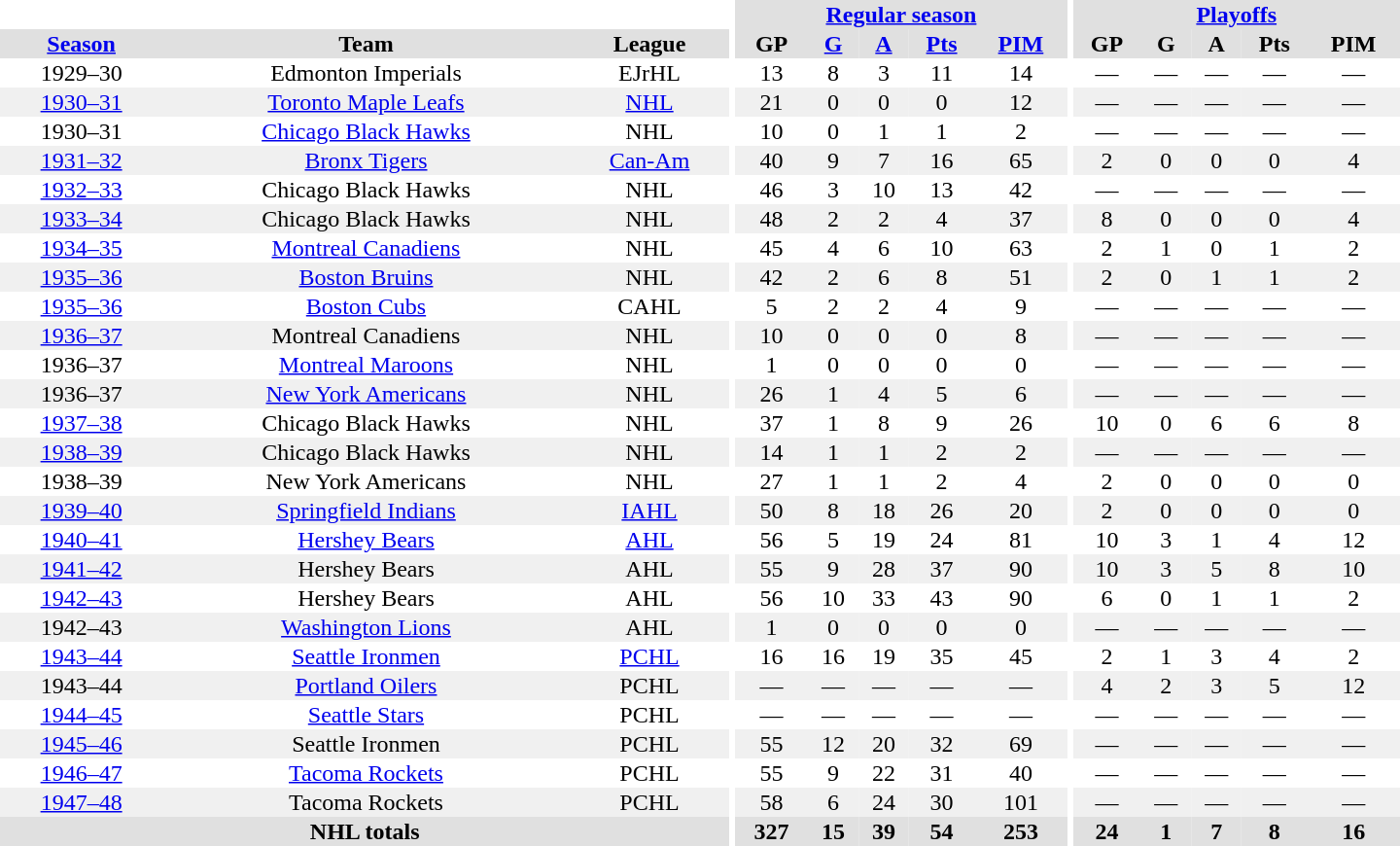<table border="0" cellpadding="1" cellspacing="0" style="text-align:center; width:60em">
<tr bgcolor="#e0e0e0">
<th colspan="3" bgcolor="#ffffff"></th>
<th rowspan="100" bgcolor="#ffffff"></th>
<th colspan="5"><a href='#'>Regular season</a></th>
<th rowspan="100" bgcolor="#ffffff"></th>
<th colspan="5"><a href='#'>Playoffs</a></th>
</tr>
<tr bgcolor="#e0e0e0">
<th><a href='#'>Season</a></th>
<th>Team</th>
<th>League</th>
<th>GP</th>
<th><a href='#'>G</a></th>
<th><a href='#'>A</a></th>
<th><a href='#'>Pts</a></th>
<th><a href='#'>PIM</a></th>
<th>GP</th>
<th>G</th>
<th>A</th>
<th>Pts</th>
<th>PIM</th>
</tr>
<tr>
<td>1929–30</td>
<td>Edmonton Imperials</td>
<td>EJrHL</td>
<td>13</td>
<td>8</td>
<td>3</td>
<td>11</td>
<td>14</td>
<td>—</td>
<td>—</td>
<td>—</td>
<td>—</td>
<td>—</td>
</tr>
<tr bgcolor="#f0f0f0">
<td><a href='#'>1930–31</a></td>
<td><a href='#'>Toronto Maple Leafs</a></td>
<td><a href='#'>NHL</a></td>
<td>21</td>
<td>0</td>
<td>0</td>
<td>0</td>
<td>12</td>
<td>—</td>
<td>—</td>
<td>—</td>
<td>—</td>
<td>—</td>
</tr>
<tr>
<td>1930–31</td>
<td><a href='#'>Chicago Black Hawks</a></td>
<td>NHL</td>
<td>10</td>
<td>0</td>
<td>1</td>
<td>1</td>
<td>2</td>
<td>—</td>
<td>—</td>
<td>—</td>
<td>—</td>
<td>—</td>
</tr>
<tr bgcolor="#f0f0f0">
<td><a href='#'>1931–32</a></td>
<td><a href='#'>Bronx Tigers</a></td>
<td><a href='#'>Can-Am</a></td>
<td>40</td>
<td>9</td>
<td>7</td>
<td>16</td>
<td>65</td>
<td>2</td>
<td>0</td>
<td>0</td>
<td>0</td>
<td>4</td>
</tr>
<tr>
<td><a href='#'>1932–33</a></td>
<td>Chicago Black Hawks</td>
<td>NHL</td>
<td>46</td>
<td>3</td>
<td>10</td>
<td>13</td>
<td>42</td>
<td>—</td>
<td>—</td>
<td>—</td>
<td>—</td>
<td>—</td>
</tr>
<tr bgcolor="#f0f0f0">
<td><a href='#'>1933–34</a></td>
<td>Chicago Black Hawks</td>
<td>NHL</td>
<td>48</td>
<td>2</td>
<td>2</td>
<td>4</td>
<td>37</td>
<td>8</td>
<td>0</td>
<td>0</td>
<td>0</td>
<td>4</td>
</tr>
<tr>
<td><a href='#'>1934–35</a></td>
<td><a href='#'>Montreal Canadiens</a></td>
<td>NHL</td>
<td>45</td>
<td>4</td>
<td>6</td>
<td>10</td>
<td>63</td>
<td>2</td>
<td>1</td>
<td>0</td>
<td>1</td>
<td>2</td>
</tr>
<tr bgcolor="#f0f0f0">
<td><a href='#'>1935–36</a></td>
<td><a href='#'>Boston Bruins</a></td>
<td>NHL</td>
<td>42</td>
<td>2</td>
<td>6</td>
<td>8</td>
<td>51</td>
<td>2</td>
<td>0</td>
<td>1</td>
<td>1</td>
<td>2</td>
</tr>
<tr>
<td><a href='#'>1935–36</a></td>
<td><a href='#'>Boston Cubs</a></td>
<td>CAHL</td>
<td>5</td>
<td>2</td>
<td>2</td>
<td>4</td>
<td>9</td>
<td>—</td>
<td>—</td>
<td>—</td>
<td>—</td>
<td>—</td>
</tr>
<tr bgcolor="#f0f0f0">
<td><a href='#'>1936–37</a></td>
<td>Montreal Canadiens</td>
<td>NHL</td>
<td>10</td>
<td>0</td>
<td>0</td>
<td>0</td>
<td>8</td>
<td>—</td>
<td>—</td>
<td>—</td>
<td>—</td>
<td>—</td>
</tr>
<tr>
<td>1936–37</td>
<td><a href='#'>Montreal Maroons</a></td>
<td>NHL</td>
<td>1</td>
<td>0</td>
<td>0</td>
<td>0</td>
<td>0</td>
<td>—</td>
<td>—</td>
<td>—</td>
<td>—</td>
<td>—</td>
</tr>
<tr bgcolor="#f0f0f0">
<td>1936–37</td>
<td><a href='#'>New York Americans</a></td>
<td>NHL</td>
<td>26</td>
<td>1</td>
<td>4</td>
<td>5</td>
<td>6</td>
<td>—</td>
<td>—</td>
<td>—</td>
<td>—</td>
<td>—</td>
</tr>
<tr>
<td><a href='#'>1937–38</a></td>
<td>Chicago Black Hawks</td>
<td>NHL</td>
<td>37</td>
<td>1</td>
<td>8</td>
<td>9</td>
<td>26</td>
<td>10</td>
<td>0</td>
<td>6</td>
<td>6</td>
<td>8</td>
</tr>
<tr bgcolor="#f0f0f0">
<td><a href='#'>1938–39</a></td>
<td>Chicago Black Hawks</td>
<td>NHL</td>
<td>14</td>
<td>1</td>
<td>1</td>
<td>2</td>
<td>2</td>
<td>—</td>
<td>—</td>
<td>—</td>
<td>—</td>
<td>—</td>
</tr>
<tr>
<td>1938–39</td>
<td>New York Americans</td>
<td>NHL</td>
<td>27</td>
<td>1</td>
<td>1</td>
<td>2</td>
<td>4</td>
<td>2</td>
<td>0</td>
<td>0</td>
<td>0</td>
<td>0</td>
</tr>
<tr bgcolor="#f0f0f0">
<td><a href='#'>1939–40</a></td>
<td><a href='#'>Springfield Indians</a></td>
<td><a href='#'>IAHL</a></td>
<td>50</td>
<td>8</td>
<td>18</td>
<td>26</td>
<td>20</td>
<td>2</td>
<td>0</td>
<td>0</td>
<td>0</td>
<td>0</td>
</tr>
<tr>
<td><a href='#'>1940–41</a></td>
<td><a href='#'>Hershey Bears</a></td>
<td><a href='#'>AHL</a></td>
<td>56</td>
<td>5</td>
<td>19</td>
<td>24</td>
<td>81</td>
<td>10</td>
<td>3</td>
<td>1</td>
<td>4</td>
<td>12</td>
</tr>
<tr bgcolor="#f0f0f0">
<td><a href='#'>1941–42</a></td>
<td>Hershey Bears</td>
<td>AHL</td>
<td>55</td>
<td>9</td>
<td>28</td>
<td>37</td>
<td>90</td>
<td>10</td>
<td>3</td>
<td>5</td>
<td>8</td>
<td>10</td>
</tr>
<tr>
<td><a href='#'>1942–43</a></td>
<td>Hershey Bears</td>
<td>AHL</td>
<td>56</td>
<td>10</td>
<td>33</td>
<td>43</td>
<td>90</td>
<td>6</td>
<td>0</td>
<td>1</td>
<td>1</td>
<td>2</td>
</tr>
<tr bgcolor="#f0f0f0">
<td>1942–43</td>
<td><a href='#'>Washington Lions</a></td>
<td>AHL</td>
<td>1</td>
<td>0</td>
<td>0</td>
<td>0</td>
<td>0</td>
<td>—</td>
<td>—</td>
<td>—</td>
<td>—</td>
<td>—</td>
</tr>
<tr>
<td><a href='#'>1943–44</a></td>
<td><a href='#'>Seattle Ironmen</a></td>
<td><a href='#'>PCHL</a></td>
<td>16</td>
<td>16</td>
<td>19</td>
<td>35</td>
<td>45</td>
<td>2</td>
<td>1</td>
<td>3</td>
<td>4</td>
<td>2</td>
</tr>
<tr bgcolor="#f0f0f0">
<td>1943–44</td>
<td><a href='#'>Portland Oilers</a></td>
<td>PCHL</td>
<td>—</td>
<td>—</td>
<td>—</td>
<td>—</td>
<td>—</td>
<td>4</td>
<td>2</td>
<td>3</td>
<td>5</td>
<td>12</td>
</tr>
<tr>
<td><a href='#'>1944–45</a></td>
<td><a href='#'>Seattle Stars</a></td>
<td>PCHL</td>
<td>—</td>
<td>—</td>
<td>—</td>
<td>—</td>
<td>—</td>
<td>—</td>
<td>—</td>
<td>—</td>
<td>—</td>
<td>—</td>
</tr>
<tr bgcolor="#f0f0f0">
<td><a href='#'>1945–46</a></td>
<td>Seattle Ironmen</td>
<td>PCHL</td>
<td>55</td>
<td>12</td>
<td>20</td>
<td>32</td>
<td>69</td>
<td>—</td>
<td>—</td>
<td>—</td>
<td>—</td>
<td>—</td>
</tr>
<tr>
<td><a href='#'>1946–47</a></td>
<td><a href='#'>Tacoma Rockets</a></td>
<td>PCHL</td>
<td>55</td>
<td>9</td>
<td>22</td>
<td>31</td>
<td>40</td>
<td>—</td>
<td>—</td>
<td>—</td>
<td>—</td>
<td>—</td>
</tr>
<tr bgcolor="#f0f0f0">
<td><a href='#'>1947–48</a></td>
<td>Tacoma Rockets</td>
<td>PCHL</td>
<td>58</td>
<td>6</td>
<td>24</td>
<td>30</td>
<td>101</td>
<td>—</td>
<td>—</td>
<td>—</td>
<td>—</td>
<td>—</td>
</tr>
<tr bgcolor="#e0e0e0">
<th colspan="3">NHL totals</th>
<th>327</th>
<th>15</th>
<th>39</th>
<th>54</th>
<th>253</th>
<th>24</th>
<th>1</th>
<th>7</th>
<th>8</th>
<th>16</th>
</tr>
</table>
